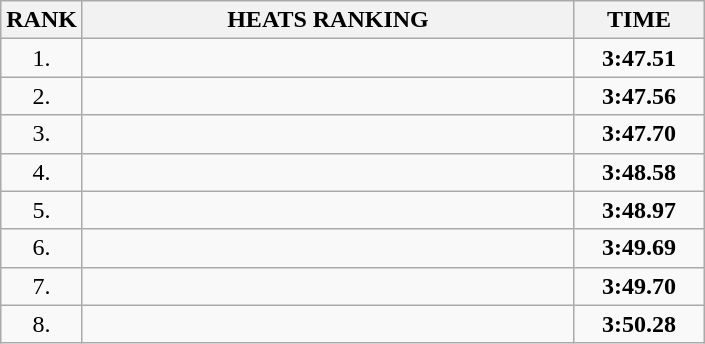<table class="wikitable">
<tr>
<th>RANK</th>
<th style="width: 20em">HEATS RANKING</th>
<th style="width: 5em">TIME</th>
</tr>
<tr>
<td align="center">1.</td>
<td></td>
<td align="center"><strong>3:47.51</strong></td>
</tr>
<tr>
<td align="center">2.</td>
<td></td>
<td align="center"><strong>3:47.56</strong></td>
</tr>
<tr>
<td align="center">3.</td>
<td></td>
<td align="center"><strong>3:47.70</strong></td>
</tr>
<tr>
<td align="center">4.</td>
<td></td>
<td align="center"><strong>3:48.58</strong></td>
</tr>
<tr>
<td align="center">5.</td>
<td></td>
<td align="center"><strong>3:48.97</strong></td>
</tr>
<tr>
<td align="center">6.</td>
<td></td>
<td align="center"><strong>3:49.69</strong></td>
</tr>
<tr>
<td align="center">7.</td>
<td></td>
<td align="center"><strong>3:49.70</strong></td>
</tr>
<tr>
<td align="center">8.</td>
<td></td>
<td align="center"><strong>3:50.28</strong></td>
</tr>
</table>
